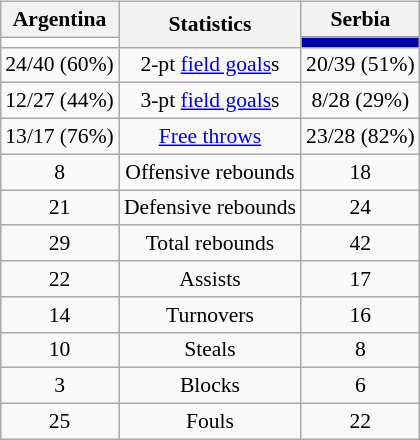<table style="width:100%;">
<tr>
<td valign=top align=right width=33%><br>













</td>
<td style="vertical-align:top; align:center; width:33%;"><br><table style="width:100%;">
<tr>
<td style="width=50%;"></td>
<td></td>
<td style="width=50%;"></td>
</tr>
</table>
<table class="wikitable" style="font-size:90%; text-align:center; margin:auto;" align=center>
<tr>
<th>Argentina</th>
<th rowspan=2>Statistics</th>
<th>Serbia</th>
</tr>
<tr>
<td style="background:#FFFFFF;"></td>
<td style="background:#0000aa;"></td>
</tr>
<tr>
<td>24/40 (60%)</td>
<td>2-pt <a href='#'>field goals</a>s</td>
<td>20/39 (51%)</td>
</tr>
<tr>
<td>12/27 (44%)</td>
<td>3-pt <a href='#'>field goals</a>s</td>
<td>8/28 (29%)</td>
</tr>
<tr>
<td>13/17 (76%)</td>
<td><a href='#'>Free throws</a></td>
<td>23/28 (82%)</td>
</tr>
<tr>
<td>8</td>
<td>Offensive rebounds</td>
<td>18</td>
</tr>
<tr>
<td>21</td>
<td>Defensive rebounds</td>
<td>24</td>
</tr>
<tr>
<td>29</td>
<td>Total rebounds</td>
<td>42</td>
</tr>
<tr>
<td>22</td>
<td>Assists</td>
<td>17</td>
</tr>
<tr>
<td>14</td>
<td>Turnovers</td>
<td>16</td>
</tr>
<tr>
<td>10</td>
<td>Steals</td>
<td>8</td>
</tr>
<tr>
<td>3</td>
<td>Blocks</td>
<td>6</td>
</tr>
<tr>
<td>25</td>
<td>Fouls</td>
<td>22</td>
</tr>
</table>
</td>
<td style="vertical-align:top; align:left; width:33%;"><br>













</td>
</tr>
</table>
